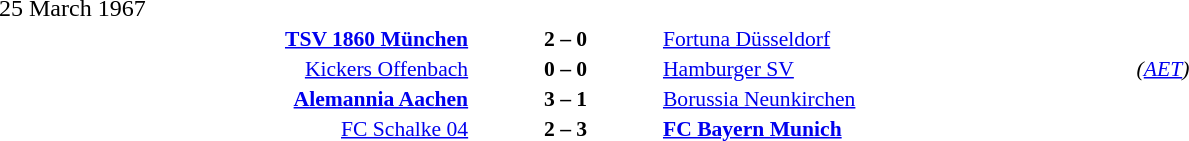<table width=100% cellspacing=1>
<tr>
<th width=25%></th>
<th width=10%></th>
<th width=25%></th>
<th></th>
</tr>
<tr>
<td>25 March 1967</td>
</tr>
<tr style=font-size:90%>
<td align=right><strong><a href='#'>TSV 1860 München</a></strong></td>
<td align=center><strong>2 – 0</strong></td>
<td><a href='#'>Fortuna Düsseldorf</a></td>
</tr>
<tr style=font-size:90%>
<td align=right><a href='#'>Kickers Offenbach</a></td>
<td align=center><strong>0 – 0</strong></td>
<td><a href='#'>Hamburger SV</a></td>
<td><em>(<a href='#'>AET</a>)</em></td>
</tr>
<tr style=font-size:90%>
<td align=right><strong><a href='#'>Alemannia Aachen</a></strong></td>
<td align=center><strong>3 – 1</strong></td>
<td><a href='#'>Borussia Neunkirchen</a></td>
</tr>
<tr style=font-size:90%>
<td align=right><a href='#'>FC Schalke 04</a></td>
<td align=center><strong>2 – 3</strong></td>
<td><strong><a href='#'>FC Bayern Munich</a></strong></td>
</tr>
</table>
